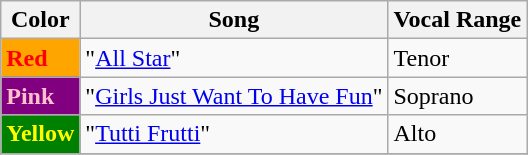<table class="wikitable">
<tr>
<th>Color</th>
<th>Song</th>
<th>Vocal Range</th>
</tr>
<tr>
<td style="background: orange; color: red"><strong>Red</strong></td>
<td>"<a href='#'>All Star</a>"</td>
<td>Tenor</td>
</tr>
<tr>
<td style="background: purple; color: pink"><strong>Pink</strong></td>
<td>"<a href='#'>Girls Just Want To Have Fun</a>"</td>
<td>Soprano</td>
</tr>
<tr>
<td style="background: green; color: yellow"><strong>Yellow</strong></td>
<td>"<a href='#'>Tutti Frutti</a>"</td>
<td>Alto</td>
</tr>
<tr>
</tr>
</table>
